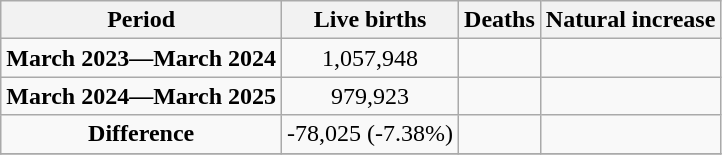<table class="wikitable" style="text-align:center">
<tr>
<th>Period</th>
<th>Live births</th>
<th>Deaths</th>
<th>Natural increase</th>
</tr>
<tr>
<td><strong>March 2023—March 2024</strong></td>
<td>1,057,948</td>
<td></td>
<td></td>
</tr>
<tr>
<td><strong>March 2024—March 2025</strong></td>
<td>979,923</td>
<td></td>
<td></td>
</tr>
<tr>
<td><strong>Difference</strong></td>
<td> -78,025 (-7.38%)</td>
<td></td>
<td></td>
</tr>
<tr>
</tr>
</table>
